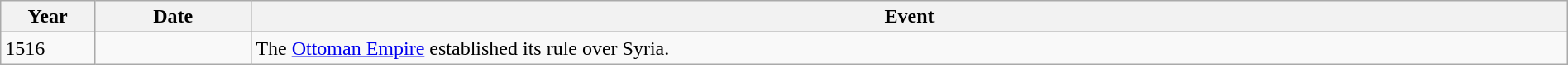<table class="wikitable" width="100%">
<tr>
<th style="width:6%">Year</th>
<th style="width:10%">Date</th>
<th>Event</th>
</tr>
<tr>
<td>1516</td>
<td></td>
<td>The <a href='#'>Ottoman Empire</a> established its rule over Syria.</td>
</tr>
</table>
